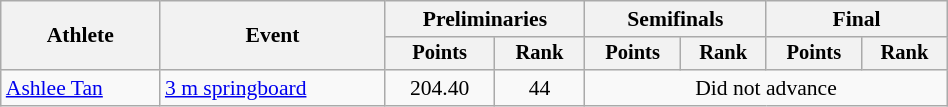<table class="wikitable" style="text-align:center; font-size:90%; width:50%;">
<tr>
<th rowspan=2>Athlete</th>
<th rowspan=2>Event</th>
<th colspan=2>Preliminaries</th>
<th colspan=2>Semifinals</th>
<th colspan=2>Final</th>
</tr>
<tr style="font-size:95%">
<th>Points</th>
<th>Rank</th>
<th>Points</th>
<th>Rank</th>
<th>Points</th>
<th>Rank</th>
</tr>
<tr>
<td align=left><a href='#'>Ashlee Tan</a></td>
<td align=left><a href='#'>3 m springboard</a></td>
<td>204.40</td>
<td>44</td>
<td colspan=4>Did not advance</td>
</tr>
</table>
